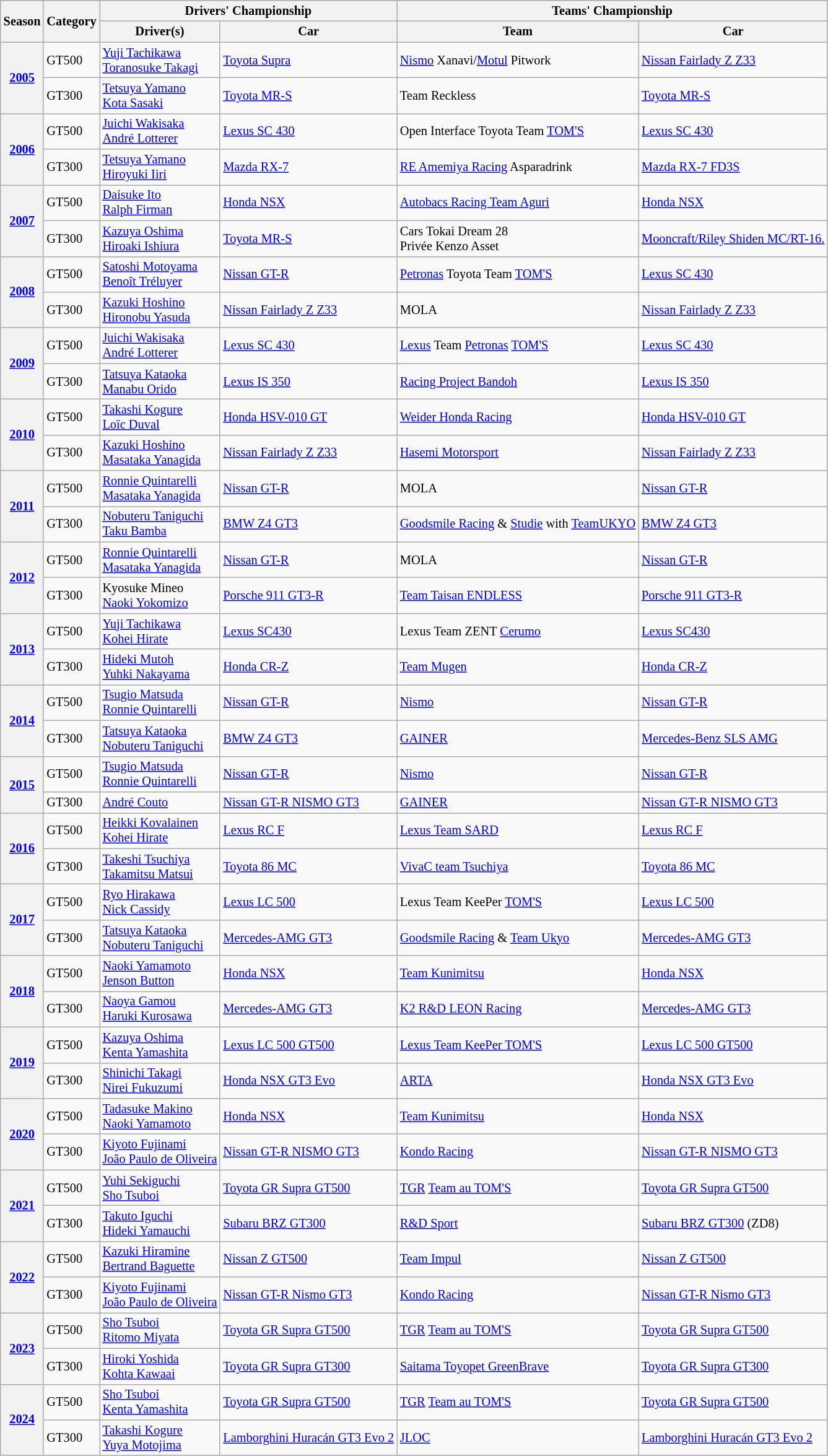<table class="wikitable" style="font-size: 85%;">
<tr>
<th rowspan="2">Season</th>
<th rowspan="2">Category</th>
<th colspan="2">Drivers' Championship</th>
<th colspan="2">Teams' Championship</th>
</tr>
<tr>
<th>Driver(s)</th>
<th>Car</th>
<th>Team</th>
<th>Car</th>
</tr>
<tr>
<th rowspan="2"><a href='#'>2005</a></th>
<td>GT500</td>
<td> <a href='#'>Yuji Tachikawa</a><br> <a href='#'>Toranosuke Takagi</a></td>
<td><a href='#'>Toyota Supra</a></td>
<td><a href='#'>Nismo</a> Xanavi/<a href='#'>Motul</a> Pitwork</td>
<td><a href='#'>Nissan Fairlady Z Z33</a></td>
</tr>
<tr>
<td>GT300</td>
<td> <a href='#'>Tetsuya Yamano</a><br>  <a href='#'>Kota Sasaki</a></td>
<td><a href='#'>Toyota MR-S</a></td>
<td>Team Reckless</td>
<td><a href='#'>Toyota MR-S</a></td>
</tr>
<tr>
<th rowspan="2"><a href='#'>2006</a></th>
<td>GT500</td>
<td> <a href='#'>Juichi Wakisaka</a><br> <a href='#'>André Lotterer</a></td>
<td><a href='#'>Lexus SC 430</a></td>
<td>Open Interface Toyota Team <a href='#'>TOM'S</a></td>
<td><a href='#'>Lexus SC 430</a></td>
</tr>
<tr>
<td>GT300</td>
<td> <a href='#'>Tetsuya Yamano</a><br> <a href='#'>Hiroyuki Iiri</a></td>
<td><a href='#'>Mazda RX-7</a></td>
<td><a href='#'>RE Amemiya Racing</a> Asparadrink</td>
<td><a href='#'>Mazda RX-7 FD3S</a></td>
</tr>
<tr>
<th rowspan="2"><a href='#'>2007</a></th>
<td>GT500</td>
<td> <a href='#'>Daisuke Ito</a><br> <a href='#'>Ralph Firman</a></td>
<td><a href='#'>Honda NSX</a></td>
<td><a href='#'>Autobacs Racing Team Aguri</a></td>
<td><a href='#'>Honda NSX</a></td>
</tr>
<tr>
<td>GT300</td>
<td> <a href='#'>Kazuya Oshima</a><br> <a href='#'>Hiroaki Ishiura</a></td>
<td><a href='#'>Toyota MR-S</a></td>
<td>Cars Tokai Dream 28<br>Privée Kenzo Asset</td>
<td><a href='#'>Mooncraft/Riley Shiden MC/RT-16.</a></td>
</tr>
<tr>
<th rowspan="2"><a href='#'>2008</a></th>
<td>GT500</td>
<td> <a href='#'>Satoshi Motoyama</a><br> <a href='#'>Benoît Tréluyer</a></td>
<td><a href='#'>Nissan GT-R</a></td>
<td><a href='#'>Petronas</a> Toyota Team <a href='#'>TOM'S</a></td>
<td><a href='#'>Lexus SC 430</a></td>
</tr>
<tr>
<td>GT300</td>
<td> <a href='#'>Kazuki Hoshino</a><br> <a href='#'>Hironobu Yasuda</a></td>
<td><a href='#'>Nissan Fairlady Z Z33</a></td>
<td>MOLA</td>
<td><a href='#'>Nissan Fairlady Z Z33</a></td>
</tr>
<tr>
<th rowspan="2"><a href='#'>2009</a></th>
<td>GT500</td>
<td> <a href='#'>Juichi Wakisaka</a><br>  <a href='#'>André Lotterer</a></td>
<td><a href='#'>Lexus SC 430</a></td>
<td><a href='#'>Lexus</a> Team <a href='#'>Petronas</a> <a href='#'>TOM'S</a></td>
<td><a href='#'>Lexus SC 430</a></td>
</tr>
<tr>
<td>GT300</td>
<td> <a href='#'>Tatsuya Kataoka</a> <br> <a href='#'>Manabu Orido</a></td>
<td><a href='#'>Lexus IS 350</a></td>
<td><a href='#'>Racing Project Bandoh</a></td>
<td><a href='#'>Lexus IS 350</a></td>
</tr>
<tr>
<th rowspan="2"><a href='#'>2010</a></th>
<td>GT500</td>
<td> <a href='#'>Takashi Kogure</a><br> <a href='#'>Loïc Duval</a></td>
<td><a href='#'>Honda HSV-010 GT</a></td>
<td><a href='#'>Weider Honda Racing</a></td>
<td><a href='#'>Honda HSV-010 GT</a></td>
</tr>
<tr>
<td>GT300</td>
<td> <a href='#'>Kazuki Hoshino</a><br> <a href='#'>Masataka Yanagida</a></td>
<td><a href='#'>Nissan Fairlady Z Z33</a></td>
<td><a href='#'>Hasemi Motorsport</a></td>
<td><a href='#'>Nissan Fairlady Z Z33</a></td>
</tr>
<tr>
<th rowspan="2"><a href='#'>2011</a></th>
<td>GT500</td>
<td> <a href='#'>Ronnie Quintarelli</a> <br> <a href='#'>Masataka Yanagida</a></td>
<td><a href='#'>Nissan GT-R</a></td>
<td>MOLA</td>
<td><a href='#'>Nissan GT-R</a></td>
</tr>
<tr>
<td>GT300</td>
<td> <a href='#'>Nobuteru Taniguchi</a> <br> <a href='#'>Taku Bamba</a></td>
<td><a href='#'>BMW Z4 GT3</a></td>
<td><a href='#'>Goodsmile Racing</a> & <a href='#'>Studie</a> with <a href='#'>TeamUKYO</a></td>
<td><a href='#'>BMW Z4 GT3</a></td>
</tr>
<tr>
<th rowspan="2"><a href='#'>2012</a></th>
<td>GT500</td>
<td> <a href='#'>Ronnie Quintarelli</a><br> <a href='#'>Masataka Yanagida</a></td>
<td><a href='#'>Nissan GT-R</a></td>
<td>MOLA</td>
<td><a href='#'>Nissan GT-R</a></td>
</tr>
<tr>
<td>GT300</td>
<td> Kyosuke Mineo <br> <a href='#'>Naoki Yokomizo</a></td>
<td><a href='#'>Porsche 911 GT3-R</a></td>
<td><a href='#'>Team Taisan ENDLESS</a></td>
<td><a href='#'>Porsche 911 GT3-R</a></td>
</tr>
<tr>
<th rowspan="2"><a href='#'>2013</a></th>
<td>GT500</td>
<td> <a href='#'>Yuji Tachikawa</a><br>  <a href='#'>Kohei Hirate</a></td>
<td><a href='#'>Lexus SC430</a></td>
<td>Lexus Team ZENT <a href='#'>Cerumo</a></td>
<td><a href='#'>Lexus SC430</a></td>
</tr>
<tr>
<td>GT300</td>
<td> <a href='#'>Hideki Mutoh</a> <br> <a href='#'>Yuhki Nakayama</a></td>
<td><a href='#'>Honda CR-Z</a></td>
<td><a href='#'>Team Mugen</a></td>
<td><a href='#'>Honda CR-Z</a></td>
</tr>
<tr>
<th rowspan="2"><a href='#'>2014</a></th>
<td>GT500</td>
<td> <a href='#'>Tsugio Matsuda</a> <br> <a href='#'>Ronnie Quintarelli</a></td>
<td><a href='#'>Nissan GT-R</a></td>
<td><a href='#'>Nismo</a></td>
<td><a href='#'>Nissan GT-R</a></td>
</tr>
<tr>
<td>GT300</td>
<td> <a href='#'>Tatsuya Kataoka</a><br> <a href='#'>Nobuteru Taniguchi</a></td>
<td><a href='#'>BMW Z4 GT3</a></td>
<td><a href='#'>GAINER</a></td>
<td><a href='#'>Mercedes-Benz SLS AMG</a></td>
</tr>
<tr>
<th rowspan="2"><a href='#'>2015</a></th>
<td>GT500</td>
<td> <a href='#'>Tsugio Matsuda</a><br> <a href='#'>Ronnie Quintarelli</a></td>
<td><a href='#'>Nissan GT-R</a></td>
<td><a href='#'>Nismo</a></td>
<td><a href='#'>Nissan GT-R</a></td>
</tr>
<tr>
<td>GT300</td>
<td> <a href='#'>André Couto</a></td>
<td><a href='#'>Nissan GT-R NISMO GT3</a></td>
<td><a href='#'>GAINER</a></td>
<td><a href='#'>Nissan GT-R NISMO GT3</a></td>
</tr>
<tr>
<th rowspan="2"><a href='#'>2016</a></th>
<td>GT500</td>
<td> <a href='#'>Heikki Kovalainen</a> <br> <a href='#'>Kohei Hirate</a></td>
<td><a href='#'>Lexus RC F</a></td>
<td><a href='#'>Lexus Team SARD</a></td>
<td><a href='#'>Lexus RC F</a></td>
</tr>
<tr>
<td>GT300</td>
<td> <a href='#'>Takeshi Tsuchiya</a> <br> <a href='#'>Takamitsu Matsui</a></td>
<td><a href='#'>Toyota 86 MC</a></td>
<td><a href='#'>VivaC team Tsuchiya</a></td>
<td><a href='#'>Toyota 86 MC</a></td>
</tr>
<tr>
<th rowspan="2"><a href='#'>2017</a></th>
<td>GT500</td>
<td> <a href='#'>Ryo Hirakawa</a> <br> <a href='#'>Nick Cassidy</a></td>
<td><a href='#'>Lexus LC 500</a></td>
<td>Lexus Team KeePer <a href='#'>TOM'S</a></td>
<td><a href='#'>Lexus LC 500</a></td>
</tr>
<tr>
<td>GT300</td>
<td> <a href='#'>Tatsuya Kataoka</a><br> <a href='#'>Nobuteru Taniguchi</a></td>
<td><a href='#'>Mercedes-AMG GT3</a></td>
<td><a href='#'>Goodsmile Racing</a> & <a href='#'>Team Ukyo</a></td>
<td><a href='#'>Mercedes-AMG GT3</a></td>
</tr>
<tr>
<th rowspan="2"><a href='#'>2018</a></th>
<td>GT500</td>
<td> <a href='#'>Naoki Yamamoto</a> <br> <a href='#'>Jenson Button</a></td>
<td><a href='#'>Honda NSX</a></td>
<td><a href='#'>Team Kunimitsu</a></td>
<td><a href='#'>Honda NSX</a></td>
</tr>
<tr>
<td>GT300</td>
<td> <a href='#'>Naoya Gamou</a><br> <a href='#'>Haruki Kurosawa</a></td>
<td><a href='#'>Mercedes-AMG GT3</a></td>
<td><a href='#'>K2 R&D LEON Racing</a></td>
<td><a href='#'>Mercedes-AMG GT3</a></td>
</tr>
<tr>
<th rowspan="2"><a href='#'>2019</a></th>
<td>GT500</td>
<td> <a href='#'>Kazuya Oshima</a> <br> <a href='#'>Kenta Yamashita</a></td>
<td><a href='#'>Lexus LC 500 GT500</a></td>
<td><a href='#'>Lexus Team KeePer TOM'S</a></td>
<td><a href='#'>Lexus LC 500 GT500</a></td>
</tr>
<tr>
<td>GT300</td>
<td> <a href='#'>Shinichi Takagi</a><br> <a href='#'>Nirei Fukuzumi</a></td>
<td><a href='#'>Honda NSX GT3 Evo</a></td>
<td><a href='#'>ARTA</a></td>
<td><a href='#'>Honda NSX GT3 Evo</a></td>
</tr>
<tr>
<th rowspan="2"><a href='#'>2020</a></th>
<td>GT500</td>
<td> <a href='#'>Tadasuke Makino</a> <br> <a href='#'>Naoki Yamamoto</a></td>
<td><a href='#'>Honda NSX</a></td>
<td><a href='#'>Team Kunimitsu</a></td>
<td><a href='#'>Honda NSX</a></td>
</tr>
<tr>
<td>GT300</td>
<td> <a href='#'>Kiyoto Fujinami</a><br> <a href='#'>João Paulo de Oliveira</a></td>
<td><a href='#'>Nissan GT-R NISMO GT3</a></td>
<td><a href='#'>Kondo Racing</a></td>
<td><a href='#'>Nissan GT-R NISMO GT3</a></td>
</tr>
<tr>
<th rowspan="2"><a href='#'>2021</a></th>
<td>GT500</td>
<td> <a href='#'>Yuhi Sekiguchi</a> <br> <a href='#'>Sho Tsuboi</a></td>
<td><a href='#'>Toyota GR Supra GT500</a></td>
<td><a href='#'>TGR</a> <a href='#'>Team au TOM'S</a></td>
<td><a href='#'>Toyota GR Supra GT500</a></td>
</tr>
<tr>
<td>GT300</td>
<td> <a href='#'>Takuto Iguchi</a><br> <a href='#'>Hideki Yamauchi</a></td>
<td><a href='#'>Subaru BRZ GT300</a></td>
<td><a href='#'>R&D Sport</a></td>
<td><a href='#'>Subaru BRZ GT300</a> (ZD8)</td>
</tr>
<tr>
<th rowspan="2"><a href='#'>2022</a></th>
<td>GT500</td>
<td> <a href='#'>Kazuki Hiramine</a> <br> <a href='#'>Bertrand Baguette</a></td>
<td><a href='#'>Nissan Z GT500</a></td>
<td><a href='#'>Team Impul</a></td>
<td><a href='#'>Nissan Z GT500</a></td>
</tr>
<tr>
<td>GT300</td>
<td> <a href='#'>Kiyoto Fujinami</a><br> <a href='#'>João Paulo de Oliveira</a></td>
<td><a href='#'>Nissan GT-R Nismo GT3</a></td>
<td><a href='#'>Kondo Racing</a></td>
<td><a href='#'>Nissan GT-R Nismo GT3</a></td>
</tr>
<tr>
<th rowspan="2"><a href='#'>2023</a></th>
<td>GT500</td>
<td> <a href='#'>Sho Tsuboi</a> <br> <a href='#'>Ritomo Miyata</a></td>
<td><a href='#'>Toyota GR Supra GT500</a></td>
<td><a href='#'>TGR</a> <a href='#'>Team au TOM'S</a></td>
<td><a href='#'>Toyota GR Supra GT500</a></td>
</tr>
<tr>
<td>GT300</td>
<td> <a href='#'>Hiroki Yoshida</a><br> <a href='#'>Kohta Kawaai</a></td>
<td><a href='#'>Toyota GR Supra GT300</a></td>
<td><a href='#'>Saitama Toyopet GreenBrave</a></td>
<td><a href='#'>Toyota GR Supra GT300</a></td>
</tr>
<tr>
<th rowspan="2"><a href='#'>2024</a></th>
<td>GT500</td>
<td> <a href='#'>Sho Tsuboi</a> <br> <a href='#'>Kenta Yamashita</a></td>
<td><a href='#'>Toyota GR Supra GT500</a></td>
<td><a href='#'>TGR</a> <a href='#'>Team au TOM'S</a></td>
<td><a href='#'>Toyota GR Supra GT500</a></td>
</tr>
<tr>
<td>GT300</td>
<td> <a href='#'>Takashi Kogure</a><br> <a href='#'>Yuya Motojima</a></td>
<td><a href='#'>Lamborghini Huracán GT3 Evo 2</a></td>
<td><a href='#'>JLOC</a></td>
<td><a href='#'>Lamborghini Huracán GT3 Evo 2</a></td>
</tr>
</table>
